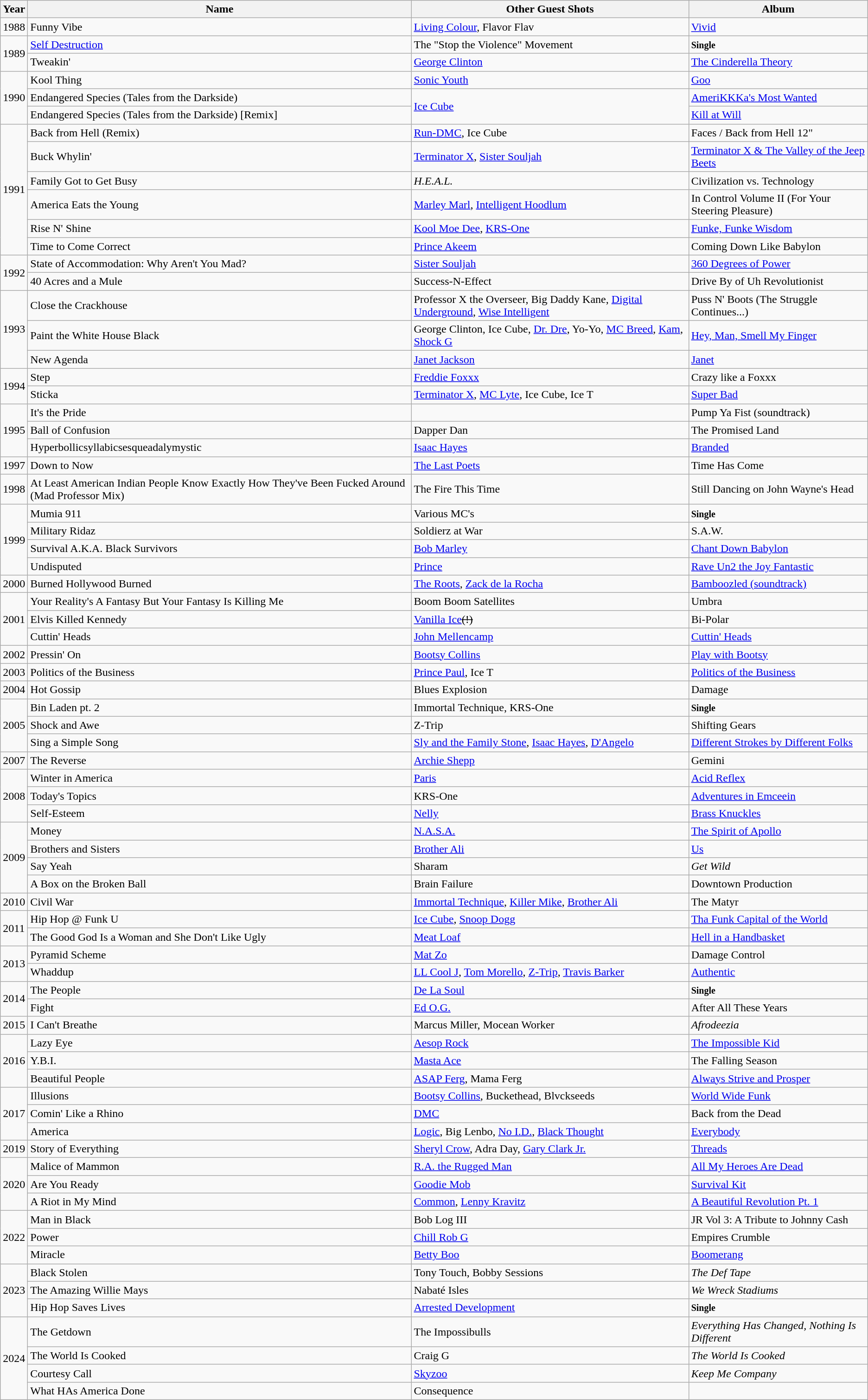<table class="wikitable">
<tr>
<th>Year</th>
<th>Name</th>
<th>Other Guest Shots</th>
<th>Album</th>
</tr>
<tr>
<td>1988</td>
<td>Funny Vibe</td>
<td><a href='#'>Living Colour</a>, Flavor Flav</td>
<td><a href='#'>Vivid</a></td>
</tr>
<tr>
<td rowspan="2">1989</td>
<td><a href='#'>Self Destruction</a></td>
<td>The "Stop the Violence" Movement</td>
<td><small><strong>Single</strong></small></td>
</tr>
<tr>
<td>Tweakin'</td>
<td><a href='#'>George Clinton</a></td>
<td><a href='#'>The Cinderella Theory</a></td>
</tr>
<tr>
<td rowspan="3">1990</td>
<td>Kool Thing</td>
<td><a href='#'>Sonic Youth</a></td>
<td><a href='#'>Goo</a></td>
</tr>
<tr>
<td>Endangered Species (Tales from the Darkside)</td>
<td rowspan="2"><a href='#'>Ice Cube</a></td>
<td><a href='#'>AmeriKKKa's Most Wanted</a></td>
</tr>
<tr>
<td>Endangered Species (Tales from the Darkside) [Remix]</td>
<td><a href='#'>Kill at Will</a></td>
</tr>
<tr>
<td rowspan="6">1991</td>
<td>Back from Hell (Remix)</td>
<td><a href='#'>Run-DMC</a>, Ice Cube</td>
<td>Faces / Back from Hell 12"</td>
</tr>
<tr>
<td>Buck Whylin'</td>
<td><a href='#'>Terminator X</a>, <a href='#'>Sister Souljah</a></td>
<td><a href='#'>Terminator X & The Valley of the Jeep Beets</a></td>
</tr>
<tr>
<td>Family Got to Get Busy</td>
<td><em>H.E.A.L.</em></td>
<td>Civilization vs. Technology</td>
</tr>
<tr>
<td>America Eats the Young</td>
<td><a href='#'>Marley Marl</a>, <a href='#'>Intelligent Hoodlum</a></td>
<td>In Control Volume II (For Your Steering Pleasure)</td>
</tr>
<tr>
<td>Rise N' Shine</td>
<td><a href='#'>Kool Moe Dee</a>, <a href='#'>KRS-One</a></td>
<td><a href='#'>Funke, Funke Wisdom</a></td>
</tr>
<tr>
<td>Time to Come Correct</td>
<td><a href='#'>Prince Akeem</a></td>
<td>Coming Down Like Babylon</td>
</tr>
<tr>
<td rowspan="2">1992</td>
<td>State of Accommodation:  Why Aren't You Mad?</td>
<td><a href='#'>Sister Souljah</a></td>
<td><a href='#'>360 Degrees of Power</a></td>
</tr>
<tr>
<td>40 Acres and a Mule</td>
<td>Success-N-Effect</td>
<td>Drive By of Uh Revolutionist</td>
</tr>
<tr>
<td rowspan="3">1993</td>
<td>Close the Crackhouse</td>
<td>Professor X the Overseer, Big Daddy Kane, <a href='#'>Digital Underground</a>, <a href='#'>Wise Intelligent</a></td>
<td>Puss N' Boots (The Struggle Continues...)</td>
</tr>
<tr>
<td>Paint the White House Black</td>
<td>George Clinton, Ice Cube, <a href='#'>Dr. Dre</a>, Yo-Yo, <a href='#'>MC Breed</a>, <a href='#'>Kam</a>, <a href='#'>Shock G</a></td>
<td><a href='#'>Hey, Man, Smell My Finger</a></td>
</tr>
<tr>
<td>New Agenda</td>
<td><a href='#'>Janet Jackson</a></td>
<td><a href='#'>Janet</a></td>
</tr>
<tr>
<td rowspan="2">1994</td>
<td>Step</td>
<td><a href='#'>Freddie Foxxx</a></td>
<td>Crazy like a Foxxx</td>
</tr>
<tr>
<td>Sticka</td>
<td><a href='#'>Terminator X</a>, <a href='#'>MC Lyte</a>, Ice Cube, Ice T</td>
<td><a href='#'>Super Bad</a></td>
</tr>
<tr>
<td rowspan="3">1995</td>
<td>It's the Pride</td>
<td></td>
<td>Pump Ya Fist (soundtrack)</td>
</tr>
<tr>
<td>Ball of Confusion</td>
<td>Dapper Dan</td>
<td>The Promised Land</td>
</tr>
<tr>
<td>Hyperbollicsyllabicsesqueadalymystic</td>
<td><a href='#'>Isaac Hayes</a></td>
<td><a href='#'>Branded</a></td>
</tr>
<tr>
<td>1997</td>
<td>Down to Now</td>
<td><a href='#'>The Last Poets</a></td>
<td>Time Has Come</td>
</tr>
<tr>
<td>1998</td>
<td>At Least American Indian People Know Exactly How They've Been Fucked Around (Mad Professor Mix)</td>
<td>The Fire This Time</td>
<td>Still Dancing on John Wayne's Head</td>
</tr>
<tr>
<td rowspan="4">1999</td>
<td>Mumia 911</td>
<td>Various MC's</td>
<td><small><strong>Single</strong></small></td>
</tr>
<tr>
<td>Military Ridaz</td>
<td>Soldierz at War</td>
<td>S.A.W.</td>
</tr>
<tr>
<td>Survival A.K.A. Black Survivors</td>
<td><a href='#'>Bob Marley</a></td>
<td><a href='#'>Chant Down Babylon</a></td>
</tr>
<tr>
<td>Undisputed</td>
<td><a href='#'>Prince</a></td>
<td><a href='#'>Rave Un2 the Joy Fantastic</a></td>
</tr>
<tr>
<td>2000</td>
<td>Burned Hollywood Burned</td>
<td><a href='#'>The Roots</a>, <a href='#'>Zack de la Rocha</a></td>
<td><a href='#'>Bamboozled (soundtrack)</a></td>
</tr>
<tr>
<td rowspan="3">2001</td>
<td>Your Reality's A Fantasy But Your Fantasy Is Killing Me</td>
<td>Boom Boom Satellites</td>
<td>Umbra</td>
</tr>
<tr>
<td>Elvis Killed Kennedy</td>
<td><a href='#'>Vanilla Ice</a><s>(!)</s></td>
<td>Bi-Polar</td>
</tr>
<tr>
<td>Cuttin' Heads</td>
<td><a href='#'>John Mellencamp</a></td>
<td><a href='#'>Cuttin' Heads</a></td>
</tr>
<tr>
<td>2002</td>
<td>Pressin' On</td>
<td><a href='#'>Bootsy Collins</a></td>
<td><a href='#'>Play with Bootsy</a></td>
</tr>
<tr>
<td>2003</td>
<td>Politics of the Business</td>
<td><a href='#'>Prince Paul</a>, Ice T</td>
<td><a href='#'>Politics of the Business</a></td>
</tr>
<tr>
<td>2004</td>
<td>Hot Gossip</td>
<td>Blues Explosion</td>
<td>Damage</td>
</tr>
<tr>
<td rowspan="3">2005</td>
<td>Bin Laden pt. 2</td>
<td>Immortal Technique, KRS-One</td>
<td><small><strong>Single</strong></small></td>
</tr>
<tr>
<td>Shock and Awe</td>
<td>Z-Trip</td>
<td>Shifting Gears</td>
</tr>
<tr>
<td>Sing a Simple Song</td>
<td><a href='#'>Sly and the Family Stone</a>, <a href='#'>Isaac Hayes</a>, <a href='#'>D'Angelo</a></td>
<td><a href='#'>Different Strokes by Different Folks</a></td>
</tr>
<tr>
<td>2007</td>
<td>The Reverse</td>
<td><a href='#'>Archie Shepp</a></td>
<td>Gemini</td>
</tr>
<tr>
<td rowspan="3">2008</td>
<td>Winter in America</td>
<td><a href='#'>Paris</a></td>
<td><a href='#'>Acid Reflex</a></td>
</tr>
<tr>
<td>Today's Topics</td>
<td>KRS-One</td>
<td><a href='#'>Adventures in Emceein</a></td>
</tr>
<tr>
<td>Self-Esteem</td>
<td><a href='#'>Nelly</a></td>
<td><a href='#'>Brass Knuckles</a></td>
</tr>
<tr>
<td rowspan="4">2009</td>
<td>Money</td>
<td><a href='#'>N.A.S.A.</a></td>
<td><a href='#'>The Spirit of Apollo</a></td>
</tr>
<tr>
<td>Brothers and Sisters</td>
<td><a href='#'>Brother Ali</a></td>
<td><a href='#'>Us</a></td>
</tr>
<tr>
<td>Say Yeah</td>
<td>Sharam</td>
<td><em>Get Wild</em></td>
</tr>
<tr>
<td>A Box on the Broken Ball</td>
<td>Brain Failure</td>
<td>Downtown Production</td>
</tr>
<tr>
<td>2010</td>
<td>Civil War</td>
<td><a href='#'>Immortal Technique</a>, <a href='#'>Killer Mike</a>, <a href='#'>Brother Ali</a></td>
<td>The Matyr</td>
</tr>
<tr>
<td rowspan="2">2011</td>
<td>Hip Hop @ Funk U</td>
<td><a href='#'>Ice Cube</a>, <a href='#'>Snoop Dogg</a></td>
<td><a href='#'>Tha Funk Capital of the World</a></td>
</tr>
<tr>
<td>The Good God Is a Woman and She Don't Like Ugly</td>
<td><a href='#'>Meat Loaf</a></td>
<td><a href='#'>Hell in a Handbasket</a></td>
</tr>
<tr>
<td rowspan="2">2013</td>
<td>Pyramid Scheme</td>
<td><a href='#'>Mat Zo</a></td>
<td>Damage Control</td>
</tr>
<tr>
<td>Whaddup</td>
<td><a href='#'>LL Cool J</a>, <a href='#'>Tom Morello</a>, <a href='#'>Z-Trip</a>, <a href='#'>Travis Barker</a></td>
<td><a href='#'>Authentic</a></td>
</tr>
<tr>
<td rowspan="2">2014</td>
<td>The People</td>
<td><a href='#'>De La Soul</a></td>
<td><small><strong>Single</strong></small></td>
</tr>
<tr>
<td>Fight</td>
<td><a href='#'>Ed O.G.</a></td>
<td>After All These Years</td>
</tr>
<tr>
<td>2015</td>
<td>I Can't Breathe</td>
<td>Marcus Miller, Mocean Worker</td>
<td><em>Afrodeezia</em></td>
</tr>
<tr>
<td rowspan="3">2016</td>
<td>Lazy Eye</td>
<td><a href='#'>Aesop Rock</a></td>
<td><a href='#'>The Impossible Kid</a></td>
</tr>
<tr>
<td>Y.B.I.</td>
<td><a href='#'>Masta Ace</a></td>
<td>The Falling Season</td>
</tr>
<tr>
<td>Beautiful People</td>
<td><a href='#'>ASAP Ferg</a>, Mama Ferg</td>
<td><a href='#'>Always Strive and Prosper</a></td>
</tr>
<tr>
<td rowspan="3">2017</td>
<td>Illusions</td>
<td><a href='#'>Bootsy Collins</a>, Buckethead, Blvckseeds</td>
<td><a href='#'>World Wide Funk</a></td>
</tr>
<tr>
<td>Comin' Like a Rhino</td>
<td><a href='#'>DMC</a></td>
<td>Back from the Dead</td>
</tr>
<tr>
<td>America</td>
<td><a href='#'>Logic</a>, Big Lenbo, <a href='#'>No I.D.</a>, <a href='#'>Black Thought</a></td>
<td><a href='#'>Everybody</a></td>
</tr>
<tr>
<td>2019</td>
<td>Story of Everything</td>
<td><a href='#'>Sheryl Crow</a>, Adra Day, <a href='#'>Gary Clark Jr.</a></td>
<td><a href='#'>Threads</a></td>
</tr>
<tr>
<td rowspan="3">2020</td>
<td>Malice of Mammon</td>
<td><a href='#'>R.A. the Rugged Man</a></td>
<td><a href='#'>All My Heroes Are Dead</a></td>
</tr>
<tr>
<td>Are You Ready</td>
<td><a href='#'>Goodie Mob</a></td>
<td><a href='#'>Survival Kit</a></td>
</tr>
<tr>
<td>A Riot in My Mind</td>
<td><a href='#'>Common</a>, <a href='#'>Lenny Kravitz</a></td>
<td><a href='#'>A Beautiful Revolution Pt. 1</a></td>
</tr>
<tr>
<td rowspan="3">2022</td>
<td>Man in Black</td>
<td>Bob Log III</td>
<td>JR Vol 3: A Tribute to Johnny Cash</td>
</tr>
<tr>
<td>Power</td>
<td><a href='#'>Chill Rob G</a></td>
<td>Empires Crumble</td>
</tr>
<tr>
<td>Miracle</td>
<td><a href='#'>Betty Boo</a></td>
<td><a href='#'>Boomerang</a></td>
</tr>
<tr>
<td rowspan="3">2023</td>
<td>Black Stolen</td>
<td>Tony Touch, Bobby Sessions</td>
<td><em>The Def Tape</em></td>
</tr>
<tr>
<td>The Amazing Willie Mays</td>
<td>Nabaté Isles</td>
<td><em>We Wreck Stadiums</em></td>
</tr>
<tr>
<td>Hip Hop Saves Lives</td>
<td><a href='#'>Arrested Development</a></td>
<td><small><strong>Single</strong></small></td>
</tr>
<tr>
<td rowspan="4">2024</td>
<td>The Getdown</td>
<td>The Impossibulls</td>
<td><em>Everything Has Changed, Nothing Is Different</em></td>
</tr>
<tr>
<td>The World Is Cooked</td>
<td>Craig G</td>
<td><em>The World Is Cooked</em></td>
</tr>
<tr>
<td>Courtesy Call</td>
<td><a href='#'>Skyzoo</a></td>
<td><em>Keep Me Company</em></td>
</tr>
<tr>
<td>What HAs America Done</td>
<td>Consequence</td>
<td></td>
</tr>
</table>
